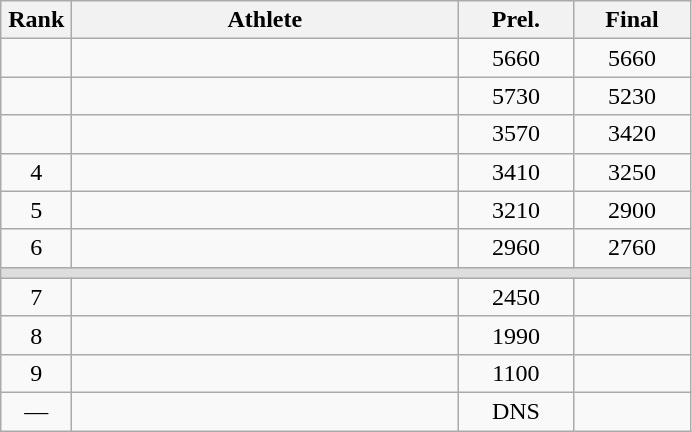<table class=wikitable style="text-align:center">
<tr>
<th width=40>Rank</th>
<th width=250>Athlete</th>
<th width=70>Prel.</th>
<th width=70>Final</th>
</tr>
<tr>
<td></td>
<td align=left></td>
<td>5660</td>
<td>5660</td>
</tr>
<tr>
<td></td>
<td align=left></td>
<td>5730</td>
<td>5230</td>
</tr>
<tr>
<td></td>
<td align=left></td>
<td>3570</td>
<td>3420</td>
</tr>
<tr>
<td>4</td>
<td align=left></td>
<td>3410</td>
<td>3250</td>
</tr>
<tr>
<td>5</td>
<td align=left></td>
<td>3210</td>
<td>2900</td>
</tr>
<tr>
<td>6</td>
<td align=left></td>
<td>2960</td>
<td>2760</td>
</tr>
<tr bgcolor=#DDDDDD>
<td colspan=4></td>
</tr>
<tr>
<td>7</td>
<td align=left></td>
<td>2450</td>
<td></td>
</tr>
<tr>
<td>8</td>
<td align=left></td>
<td>1990</td>
<td></td>
</tr>
<tr>
<td>9</td>
<td align=left></td>
<td>1100</td>
<td></td>
</tr>
<tr>
<td>—</td>
<td align=left></td>
<td>DNS</td>
<td></td>
</tr>
</table>
